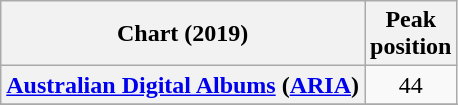<table class="wikitable sortable plainrowheaders" style="text-align:center">
<tr>
<th scope="col">Chart (2019)</th>
<th scope="col">Peak<br>position</th>
</tr>
<tr>
<th scope="row"><a href='#'>Australian Digital Albums</a> (<a href='#'>ARIA</a>)</th>
<td>44</td>
</tr>
<tr>
</tr>
<tr>
</tr>
<tr>
</tr>
<tr>
</tr>
<tr>
</tr>
</table>
